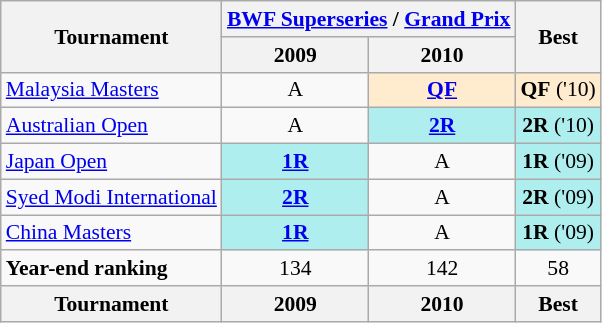<table class="wikitable" style="font-size: 90%; text-align:center">
<tr>
<th rowspan="2">Tournament</th>
<th colspan="2"><a href='#'>BWF Superseries</a> / <a href='#'>Grand Prix</a></th>
<th rowspan="2">Best</th>
</tr>
<tr>
<th>2009</th>
<th>2010</th>
</tr>
<tr>
<td align=left><a href='#'>Malaysia Masters</a></td>
<td>A</td>
<td bgcolor=FFEBCD><strong><a href='#'>QF</a></strong></td>
<td bgcolor=FFEBCD><strong>QF</strong> ('10)</td>
</tr>
<tr>
<td align=left><a href='#'>Australian Open</a></td>
<td>A</td>
<td bgcolor=AFEEEE><strong><a href='#'>2R</a></strong></td>
<td bgcolor=AFEEEE><strong>2R</strong> ('10)</td>
</tr>
<tr>
<td align=left><a href='#'>Japan Open</a></td>
<td bgcolor=AFEEEE><strong><a href='#'>1R</a></strong></td>
<td>A</td>
<td bgcolor=AFEEEE><strong>1R</strong> ('09)</td>
</tr>
<tr>
<td align=left><a href='#'>Syed Modi International</a></td>
<td bgcolor=AFEEEE><strong><a href='#'>2R</a></strong></td>
<td>A</td>
<td bgcolor=AFEEEE><strong>2R</strong> ('09)</td>
</tr>
<tr>
<td align=left><a href='#'>China Masters</a></td>
<td bgcolor=AFEEEE><strong><a href='#'>1R</a></strong></td>
<td>A</td>
<td bgcolor=AFEEEE><strong>1R</strong> ('09)</td>
</tr>
<tr>
<td align=left><strong>Year-end ranking</strong></td>
<td>134</td>
<td>142</td>
<td>58</td>
</tr>
<tr>
<th>Tournament</th>
<th>2009</th>
<th>2010</th>
<th>Best</th>
</tr>
</table>
